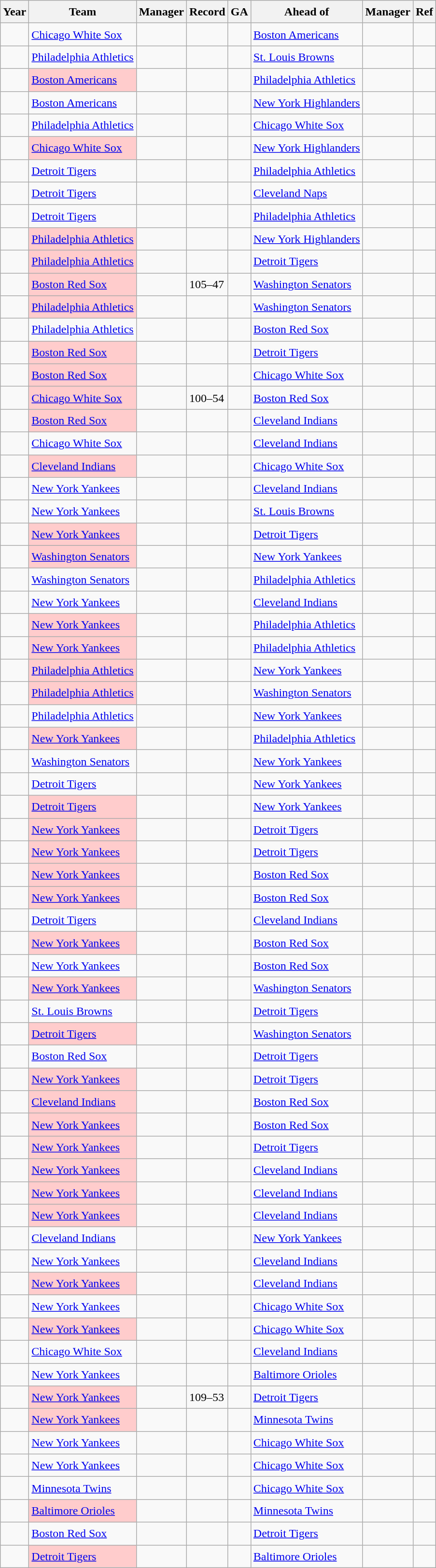<table class="wikitable sortable sticky-header" style="font-size:1.00em; line-height:1.5em;">
<tr>
<th scope="col">Year</th>
<th scope="col">Team</th>
<th scope="col">Manager</th>
<th scope="col">Record</th>
<th scope="col">GA</th>
<th scope="col">Ahead of</th>
<th scope="col">Manager</th>
<th scope="col" class="unsortable">Ref</th>
</tr>
<tr>
<td align="center"></td>
<td><a href='#'>Chicago White Sox</a></td>
<td></td>
<td></td>
<td></td>
<td><a href='#'>Boston Americans</a></td>
<td></td>
<td></td>
</tr>
<tr>
<td align="center"></td>
<td><a href='#'>Philadelphia Athletics</a></td>
<td></td>
<td></td>
<td></td>
<td><a href='#'>St. Louis Browns</a></td>
<td></td>
<td></td>
</tr>
<tr>
<td align="center"></td>
<td bgcolor="#fcc"><a href='#'>Boston Americans</a></td>
<td></td>
<td></td>
<td></td>
<td><a href='#'>Philadelphia Athletics</a></td>
<td></td>
<td></td>
</tr>
<tr>
<td align="center"></td>
<td><a href='#'>Boston Americans</a></td>
<td></td>
<td></td>
<td></td>
<td><a href='#'>New York Highlanders</a></td>
<td></td>
<td></td>
</tr>
<tr>
<td align="center"></td>
<td><a href='#'>Philadelphia Athletics</a></td>
<td></td>
<td></td>
<td></td>
<td><a href='#'>Chicago White Sox</a></td>
<td></td>
<td></td>
</tr>
<tr>
<td align="center"></td>
<td bgcolor="#fcc"><a href='#'>Chicago White Sox</a></td>
<td></td>
<td></td>
<td></td>
<td><a href='#'>New York Highlanders</a></td>
<td></td>
<td></td>
</tr>
<tr>
<td align="center"></td>
<td><a href='#'>Detroit Tigers</a></td>
<td></td>
<td></td>
<td></td>
<td><a href='#'>Philadelphia Athletics</a></td>
<td></td>
<td></td>
</tr>
<tr>
<td align="center"></td>
<td><a href='#'>Detroit Tigers</a></td>
<td></td>
<td></td>
<td></td>
<td><a href='#'>Cleveland Naps</a></td>
<td></td>
<td></td>
</tr>
<tr>
<td align="center"></td>
<td><a href='#'>Detroit Tigers</a></td>
<td></td>
<td></td>
<td></td>
<td><a href='#'>Philadelphia Athletics</a></td>
<td></td>
<td></td>
</tr>
<tr>
<td align="center"></td>
<td bgcolor="#fcc"><a href='#'>Philadelphia Athletics</a></td>
<td></td>
<td></td>
<td></td>
<td><a href='#'>New York Highlanders</a></td>
<td></td>
<td></td>
</tr>
<tr>
<td align="center"></td>
<td bgcolor="#fcc"><a href='#'>Philadelphia Athletics</a></td>
<td></td>
<td></td>
<td></td>
<td><a href='#'>Detroit Tigers</a></td>
<td></td>
<td></td>
</tr>
<tr>
<td align="center"></td>
<td bgcolor="#fcc"><a href='#'>Boston Red Sox</a></td>
<td></td>
<td>105–47</td>
<td></td>
<td><a href='#'>Washington Senators</a></td>
<td></td>
<td></td>
</tr>
<tr>
<td align="center"></td>
<td bgcolor="#fcc"><a href='#'>Philadelphia Athletics</a></td>
<td></td>
<td></td>
<td></td>
<td><a href='#'>Washington Senators</a></td>
<td></td>
<td></td>
</tr>
<tr>
<td align="center"></td>
<td><a href='#'>Philadelphia Athletics</a></td>
<td></td>
<td></td>
<td></td>
<td><a href='#'>Boston Red Sox</a></td>
<td></td>
<td></td>
</tr>
<tr>
<td align="center"></td>
<td bgcolor="#fcc"><a href='#'>Boston Red Sox</a></td>
<td></td>
<td></td>
<td></td>
<td><a href='#'>Detroit Tigers</a></td>
<td></td>
<td></td>
</tr>
<tr>
<td align="center"></td>
<td bgcolor="#fcc"><a href='#'>Boston Red Sox</a></td>
<td></td>
<td></td>
<td></td>
<td><a href='#'>Chicago White Sox</a></td>
<td></td>
<td></td>
</tr>
<tr>
<td align="center"></td>
<td bgcolor="#fcc"><a href='#'>Chicago White Sox</a></td>
<td></td>
<td>100–54</td>
<td></td>
<td><a href='#'>Boston Red Sox</a></td>
<td></td>
<td></td>
</tr>
<tr>
<td align="center"></td>
<td bgcolor="#fcc"><a href='#'>Boston Red Sox</a></td>
<td></td>
<td></td>
<td></td>
<td><a href='#'>Cleveland Indians</a></td>
<td></td>
<td></td>
</tr>
<tr>
<td align="center"></td>
<td><a href='#'>Chicago White Sox</a></td>
<td></td>
<td></td>
<td></td>
<td><a href='#'>Cleveland Indians</a></td>
<td></td>
<td></td>
</tr>
<tr>
<td align="center"></td>
<td bgcolor="#fcc"><a href='#'>Cleveland Indians</a></td>
<td></td>
<td></td>
<td></td>
<td><a href='#'>Chicago White Sox</a></td>
<td></td>
<td></td>
</tr>
<tr>
<td align="center"></td>
<td><a href='#'>New York Yankees</a></td>
<td></td>
<td></td>
<td></td>
<td><a href='#'>Cleveland Indians</a></td>
<td></td>
<td></td>
</tr>
<tr>
<td align="center"></td>
<td><a href='#'>New York Yankees</a></td>
<td></td>
<td></td>
<td></td>
<td><a href='#'>St. Louis Browns</a></td>
<td></td>
<td></td>
</tr>
<tr>
<td align="center"></td>
<td bgcolor="#fcc"><a href='#'>New York Yankees</a></td>
<td></td>
<td></td>
<td></td>
<td><a href='#'>Detroit Tigers</a></td>
<td></td>
<td></td>
</tr>
<tr>
<td align="center"></td>
<td bgcolor="#fcc"><a href='#'>Washington Senators</a></td>
<td></td>
<td></td>
<td></td>
<td><a href='#'>New York Yankees</a></td>
<td></td>
<td></td>
</tr>
<tr>
<td align="center"></td>
<td><a href='#'>Washington Senators</a></td>
<td></td>
<td></td>
<td></td>
<td><a href='#'>Philadelphia Athletics</a></td>
<td></td>
<td></td>
</tr>
<tr>
<td align="center"></td>
<td><a href='#'>New York Yankees</a></td>
<td></td>
<td></td>
<td></td>
<td><a href='#'>Cleveland Indians</a></td>
<td></td>
<td></td>
</tr>
<tr>
<td align="center"></td>
<td bgcolor="#fcc"><a href='#'>New York Yankees</a></td>
<td></td>
<td></td>
<td></td>
<td><a href='#'>Philadelphia Athletics</a></td>
<td></td>
<td></td>
</tr>
<tr>
<td align="center"></td>
<td bgcolor="#fcc"><a href='#'>New York Yankees</a></td>
<td></td>
<td></td>
<td></td>
<td><a href='#'>Philadelphia Athletics</a></td>
<td></td>
<td></td>
</tr>
<tr>
<td align="center"></td>
<td bgcolor="#fcc"><a href='#'>Philadelphia Athletics</a></td>
<td></td>
<td></td>
<td></td>
<td><a href='#'>New York Yankees</a></td>
<td></td>
<td></td>
</tr>
<tr>
<td align="center"></td>
<td bgcolor="#fcc"><a href='#'>Philadelphia Athletics</a></td>
<td></td>
<td></td>
<td></td>
<td><a href='#'>Washington Senators</a></td>
<td></td>
<td></td>
</tr>
<tr>
<td align="center"></td>
<td><a href='#'>Philadelphia Athletics</a></td>
<td></td>
<td></td>
<td></td>
<td><a href='#'>New York Yankees</a></td>
<td></td>
<td></td>
</tr>
<tr>
<td align="center"></td>
<td bgcolor="#fcc"><a href='#'>New York Yankees</a></td>
<td></td>
<td></td>
<td></td>
<td><a href='#'>Philadelphia Athletics</a></td>
<td></td>
<td></td>
</tr>
<tr>
<td align="center"></td>
<td><a href='#'>Washington Senators</a></td>
<td></td>
<td></td>
<td></td>
<td><a href='#'>New York Yankees</a></td>
<td></td>
<td></td>
</tr>
<tr>
<td align="center"></td>
<td><a href='#'>Detroit Tigers</a></td>
<td></td>
<td></td>
<td></td>
<td><a href='#'>New York Yankees</a></td>
<td></td>
<td></td>
</tr>
<tr>
<td align="center"></td>
<td bgcolor="#fcc"><a href='#'>Detroit Tigers</a></td>
<td></td>
<td></td>
<td></td>
<td><a href='#'>New York Yankees</a></td>
<td></td>
<td></td>
</tr>
<tr>
<td align="center"></td>
<td bgcolor="#fcc"><a href='#'>New York Yankees</a></td>
<td></td>
<td></td>
<td></td>
<td><a href='#'>Detroit Tigers</a></td>
<td></td>
<td></td>
</tr>
<tr>
<td align="center"></td>
<td bgcolor="#fcc"><a href='#'>New York Yankees</a></td>
<td></td>
<td></td>
<td></td>
<td><a href='#'>Detroit Tigers</a></td>
<td></td>
<td></td>
</tr>
<tr>
<td align="center"></td>
<td bgcolor="#fcc"><a href='#'>New York Yankees</a></td>
<td></td>
<td></td>
<td></td>
<td><a href='#'>Boston Red Sox</a></td>
<td></td>
<td></td>
</tr>
<tr>
<td align="center"></td>
<td bgcolor="#fcc"><a href='#'>New York Yankees</a></td>
<td></td>
<td></td>
<td></td>
<td><a href='#'>Boston Red Sox</a></td>
<td></td>
<td></td>
</tr>
<tr>
<td align="center"></td>
<td><a href='#'>Detroit Tigers</a></td>
<td></td>
<td></td>
<td></td>
<td><a href='#'>Cleveland Indians</a></td>
<td></td>
<td></td>
</tr>
<tr>
<td align="center"></td>
<td bgcolor="#fcc"><a href='#'>New York Yankees</a></td>
<td></td>
<td></td>
<td></td>
<td><a href='#'>Boston Red Sox</a></td>
<td></td>
<td></td>
</tr>
<tr>
<td align="center"></td>
<td><a href='#'>New York Yankees</a></td>
<td></td>
<td></td>
<td></td>
<td><a href='#'>Boston Red Sox</a></td>
<td></td>
<td></td>
</tr>
<tr>
<td align="center"></td>
<td bgcolor="#fcc"><a href='#'>New York Yankees</a></td>
<td></td>
<td></td>
<td></td>
<td><a href='#'>Washington Senators</a></td>
<td></td>
<td></td>
</tr>
<tr>
<td align="center"></td>
<td><a href='#'>St. Louis Browns</a></td>
<td></td>
<td></td>
<td></td>
<td><a href='#'>Detroit Tigers</a></td>
<td></td>
<td></td>
</tr>
<tr>
<td align="center"></td>
<td bgcolor="#fcc"><a href='#'>Detroit Tigers</a></td>
<td></td>
<td></td>
<td></td>
<td><a href='#'>Washington Senators</a></td>
<td></td>
<td></td>
</tr>
<tr>
<td align="center"></td>
<td><a href='#'>Boston Red Sox</a></td>
<td></td>
<td></td>
<td></td>
<td><a href='#'>Detroit Tigers</a></td>
<td></td>
<td></td>
</tr>
<tr>
<td align="center"></td>
<td bgcolor="#fcc"><a href='#'>New York Yankees</a></td>
<td></td>
<td></td>
<td></td>
<td><a href='#'>Detroit Tigers</a></td>
<td></td>
<td></td>
</tr>
<tr>
<td align="center"></td>
<td bgcolor="#fcc"><a href='#'>Cleveland Indians</a></td>
<td></td>
<td></td>
<td></td>
<td><a href='#'>Boston Red Sox</a></td>
<td></td>
<td></td>
</tr>
<tr>
<td align="center"></td>
<td bgcolor="#fcc"><a href='#'>New York Yankees</a></td>
<td></td>
<td></td>
<td></td>
<td><a href='#'>Boston Red Sox</a></td>
<td></td>
<td></td>
</tr>
<tr>
<td align="center"></td>
<td bgcolor="#fcc"><a href='#'>New York Yankees</a></td>
<td></td>
<td></td>
<td></td>
<td><a href='#'>Detroit Tigers</a></td>
<td></td>
<td></td>
</tr>
<tr>
<td align="center"></td>
<td bgcolor="#fcc"><a href='#'>New York Yankees</a></td>
<td></td>
<td></td>
<td></td>
<td><a href='#'>Cleveland Indians</a></td>
<td></td>
<td></td>
</tr>
<tr>
<td align="center"></td>
<td bgcolor="#fcc"><a href='#'>New York Yankees</a></td>
<td></td>
<td></td>
<td></td>
<td><a href='#'>Cleveland Indians</a></td>
<td></td>
<td></td>
</tr>
<tr>
<td align="center"></td>
<td bgcolor="#fcc"><a href='#'>New York Yankees</a></td>
<td></td>
<td></td>
<td></td>
<td><a href='#'>Cleveland Indians</a></td>
<td></td>
<td></td>
</tr>
<tr>
<td align="center"></td>
<td><a href='#'>Cleveland Indians</a></td>
<td></td>
<td></td>
<td></td>
<td><a href='#'>New York Yankees</a></td>
<td></td>
<td></td>
</tr>
<tr>
<td align="center"></td>
<td><a href='#'>New York Yankees</a></td>
<td></td>
<td></td>
<td></td>
<td><a href='#'>Cleveland Indians</a></td>
<td></td>
<td></td>
</tr>
<tr>
<td align="center"></td>
<td bgcolor="#fcc"><a href='#'>New York Yankees</a></td>
<td></td>
<td></td>
<td></td>
<td><a href='#'>Cleveland Indians</a></td>
<td></td>
<td></td>
</tr>
<tr>
<td align="center"></td>
<td><a href='#'>New York Yankees</a></td>
<td></td>
<td></td>
<td></td>
<td><a href='#'>Chicago White Sox</a></td>
<td></td>
<td></td>
</tr>
<tr>
<td align="center"></td>
<td bgcolor="#fcc"><a href='#'>New York Yankees</a></td>
<td></td>
<td></td>
<td></td>
<td><a href='#'>Chicago White Sox</a></td>
<td></td>
<td></td>
</tr>
<tr>
<td align="center"></td>
<td><a href='#'>Chicago White Sox</a></td>
<td></td>
<td></td>
<td></td>
<td><a href='#'>Cleveland Indians</a></td>
<td></td>
<td></td>
</tr>
<tr>
<td align="center"></td>
<td><a href='#'>New York Yankees</a></td>
<td></td>
<td></td>
<td></td>
<td><a href='#'>Baltimore Orioles</a></td>
<td></td>
<td></td>
</tr>
<tr>
<td align="center"></td>
<td bgcolor="#fcc"><a href='#'>New York Yankees</a></td>
<td></td>
<td>109–53</td>
<td></td>
<td><a href='#'>Detroit Tigers</a></td>
<td></td>
<td></td>
</tr>
<tr>
<td align="center"></td>
<td bgcolor="#fcc"><a href='#'>New York Yankees</a></td>
<td></td>
<td></td>
<td></td>
<td><a href='#'>Minnesota Twins</a></td>
<td></td>
<td></td>
</tr>
<tr>
<td align="center"></td>
<td><a href='#'>New York Yankees</a></td>
<td></td>
<td></td>
<td></td>
<td><a href='#'>Chicago White Sox</a></td>
<td></td>
<td></td>
</tr>
<tr>
<td align="center"></td>
<td><a href='#'>New York Yankees</a></td>
<td></td>
<td></td>
<td></td>
<td><a href='#'>Chicago White Sox</a></td>
<td></td>
<td></td>
</tr>
<tr>
<td align="center"></td>
<td><a href='#'>Minnesota Twins</a></td>
<td></td>
<td></td>
<td></td>
<td><a href='#'>Chicago White Sox</a></td>
<td></td>
<td></td>
</tr>
<tr>
<td align="center"></td>
<td bgcolor="#fcc"><a href='#'>Baltimore Orioles</a></td>
<td></td>
<td></td>
<td></td>
<td><a href='#'>Minnesota Twins</a></td>
<td></td>
<td></td>
</tr>
<tr>
<td align="center"></td>
<td><a href='#'>Boston Red Sox</a></td>
<td></td>
<td></td>
<td></td>
<td><a href='#'>Detroit Tigers</a></td>
<td></td>
<td></td>
</tr>
<tr>
<td align="center"></td>
<td bgcolor="#fcc"><a href='#'>Detroit Tigers</a></td>
<td></td>
<td></td>
<td></td>
<td><a href='#'>Baltimore Orioles</a></td>
<td></td>
<td></td>
</tr>
</table>
